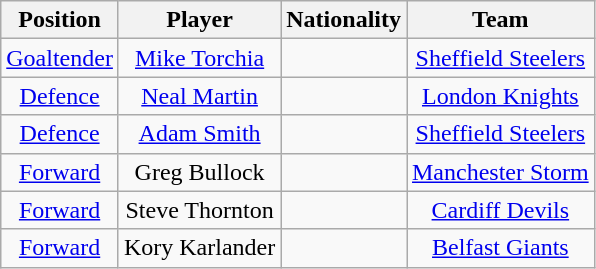<table class="wikitable">
<tr>
<th>Position</th>
<th>Player</th>
<th>Nationality</th>
<th>Team</th>
</tr>
<tr align="center">
<td><a href='#'>Goaltender</a></td>
<td><a href='#'>Mike Torchia</a></td>
<td></td>
<td><a href='#'>Sheffield Steelers</a></td>
</tr>
<tr align="center">
<td><a href='#'>Defence</a></td>
<td><a href='#'>Neal Martin</a></td>
<td></td>
<td><a href='#'>London Knights</a></td>
</tr>
<tr align="center">
<td><a href='#'>Defence</a></td>
<td><a href='#'>Adam Smith</a></td>
<td></td>
<td><a href='#'>Sheffield Steelers</a></td>
</tr>
<tr align="center">
<td><a href='#'>Forward</a></td>
<td>Greg Bullock</td>
<td></td>
<td><a href='#'>Manchester Storm</a></td>
</tr>
<tr align="center">
<td><a href='#'>Forward</a></td>
<td>Steve Thornton</td>
<td></td>
<td><a href='#'>Cardiff Devils</a></td>
</tr>
<tr align="center">
<td><a href='#'>Forward</a></td>
<td>Kory Karlander</td>
<td></td>
<td><a href='#'>Belfast Giants</a></td>
</tr>
</table>
